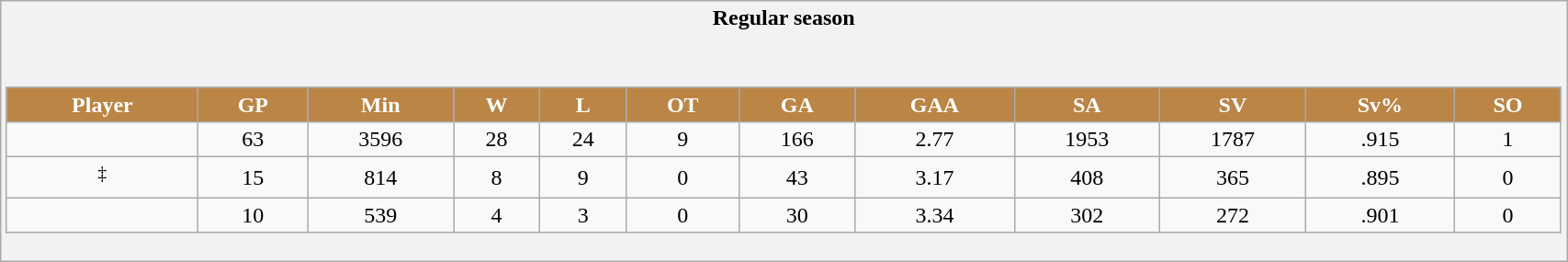<table class="wikitable" style="border: 1px solid #aaa;" width="90%">
<tr>
<th style="border: 0;">Regular season</th>
</tr>
<tr>
<td style="background: #f2f2f2; border: 0; text-align: center;"><br><table class="wikitable sortable" width="100%">
<tr align="center"  bgcolor="#dddddd">
<th style="background:#BA8545; color:white">Player</th>
<th style="background:#BA8545; color:white">GP</th>
<th style="background:#BA8545; color:white">Min</th>
<th style="background:#BA8545; color:white">W</th>
<th style="background:#BA8545; color:white">L</th>
<th style="background:#BA8545; color:white">OT</th>
<th style="background:#BA8545; color:white">GA</th>
<th style="background:#BA8545; color:white">GAA</th>
<th style="background:#BA8545; color:white">SA</th>
<th style="background:#BA8545; color:white">SV</th>
<th style="background:#BA8545; color:white">Sv%</th>
<th style="background:#BA8545; color:white">SO</th>
</tr>
<tr align=center>
<td></td>
<td>63</td>
<td>3596</td>
<td>28</td>
<td>24</td>
<td>9</td>
<td>166</td>
<td>2.77</td>
<td>1953</td>
<td>1787</td>
<td>.915</td>
<td>1</td>
</tr>
<tr align=center>
<td><sup>‡</sup></td>
<td>15</td>
<td>814</td>
<td>8</td>
<td>9</td>
<td>0</td>
<td>43</td>
<td>3.17</td>
<td>408</td>
<td>365</td>
<td>.895</td>
<td>0</td>
</tr>
<tr align=center>
<td></td>
<td>10</td>
<td>539</td>
<td>4</td>
<td>3</td>
<td>0</td>
<td>30</td>
<td>3.34</td>
<td>302</td>
<td>272</td>
<td>.901</td>
<td>0</td>
</tr>
</table>
</td>
</tr>
</table>
